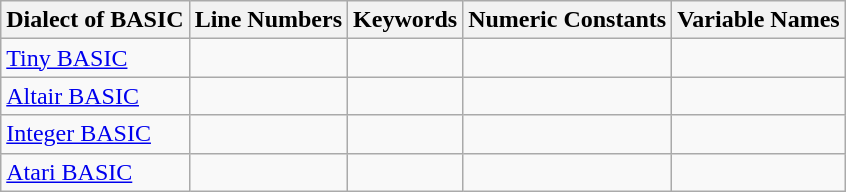<table class="wikitable">
<tr>
<th>Dialect of BASIC</th>
<th>Line Numbers</th>
<th>Keywords</th>
<th>Numeric Constants</th>
<th>Variable Names</th>
</tr>
<tr>
<td><a href='#'>Tiny BASIC</a></td>
<td></td>
<td></td>
<td></td>
<td></td>
</tr>
<tr>
<td><a href='#'>Altair BASIC</a></td>
<td></td>
<td></td>
<td></td>
<td></td>
</tr>
<tr>
<td><a href='#'>Integer BASIC</a></td>
<td></td>
<td></td>
<td></td>
<td></td>
</tr>
<tr>
<td><a href='#'>Atari BASIC</a></td>
<td></td>
<td></td>
<td></td>
<td></td>
</tr>
</table>
